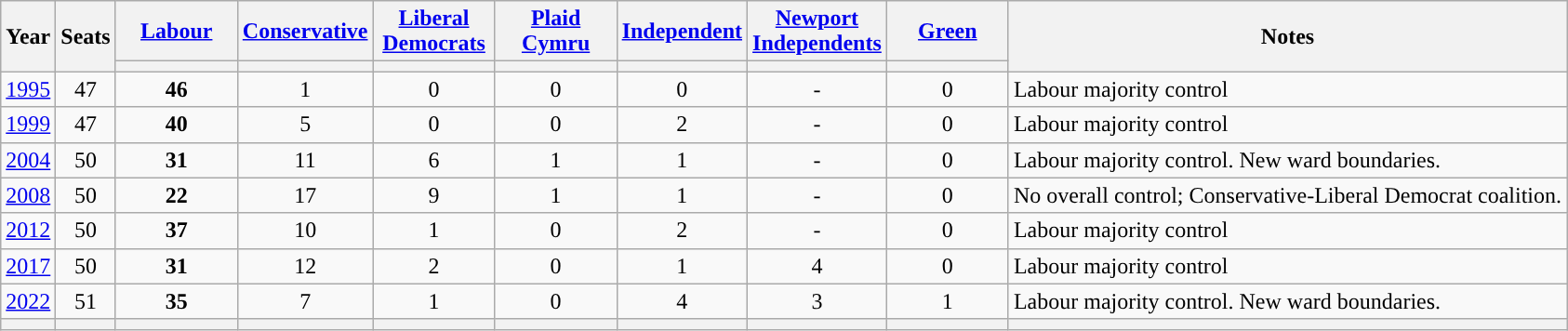<table class="wikitable" style=text-align:center>
<tr>
<th rowspan=2>Year</th>
<th rowspan=2>Seats</th>
<th width="80"><a href='#'>Labour</a></th>
<th width="80"><a href='#'>Conservative</a></th>
<th width="80"><a href='#'>Liberal Democrats</a></th>
<th width="80"><a href='#'>Plaid Cymru</a></th>
<th width="80"><a href='#'>Independent</a></th>
<th width="80"><a href='#'>Newport Independents</a></th>
<th width="80"><a href='#'>Green</a></th>
<th rowspan=2>Notes</th>
</tr>
<tr>
<th style="background-color: "></th>
<th style="background-color: "></th>
<th style="background-color: "></th>
<th style="background-color: "></th>
<th style="background-color: "></th>
<th style="background-color: "></th>
<th style="background-color: "></th>
</tr>
<tr>
<td><a href='#'>1995</a></td>
<td>47</td>
<td><strong>46</strong></td>
<td>1</td>
<td>0</td>
<td>0</td>
<td>0</td>
<td>-</td>
<td>0</td>
<td align=left>Labour majority control</td>
</tr>
<tr>
<td><a href='#'>1999</a></td>
<td>47</td>
<td><strong>40</strong></td>
<td>5</td>
<td>0</td>
<td>0</td>
<td>2</td>
<td>-</td>
<td>0</td>
<td align=left>Labour majority control</td>
</tr>
<tr>
<td><a href='#'>2004</a></td>
<td>50</td>
<td><strong>31</strong></td>
<td>11</td>
<td>6</td>
<td>1</td>
<td>1</td>
<td>-</td>
<td>0</td>
<td align=left>Labour majority control. New ward boundaries.</td>
</tr>
<tr>
<td><a href='#'>2008</a></td>
<td>50</td>
<td><strong>22</strong></td>
<td>17</td>
<td>9</td>
<td>1</td>
<td>1</td>
<td>-</td>
<td>0</td>
<td align=left>No overall control; Conservative-Liberal Democrat coalition.</td>
</tr>
<tr>
<td><a href='#'>2012</a></td>
<td>50</td>
<td><strong>37</strong></td>
<td>10</td>
<td>1</td>
<td>0</td>
<td>2</td>
<td>-</td>
<td>0</td>
<td align=left>Labour majority control</td>
</tr>
<tr>
<td><a href='#'>2017</a></td>
<td>50</td>
<td><strong>31</strong></td>
<td>12</td>
<td>2</td>
<td>0</td>
<td>1</td>
<td>4</td>
<td>0</td>
<td align=left>Labour majority control</td>
</tr>
<tr>
<td><a href='#'>2022</a></td>
<td>51</td>
<td><strong>35</strong></td>
<td>7</td>
<td>1</td>
<td>0</td>
<td>4</td>
<td>3</td>
<td>1</td>
<td align=left>Labour majority control. New ward boundaries.</td>
</tr>
<tr>
<th></th>
<th></th>
<th style="background-color: "></th>
<th style="background-color: "></th>
<th style="background-color: "></th>
<th style="background-color: "></th>
<th style="background-color: "></th>
<th style="background-color: "></th>
<th style="background-color: "></th>
<th></th>
</tr>
</table>
